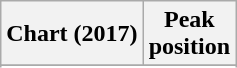<table class="wikitable sortable plainrowheaders" style="text-align:center">
<tr>
<th scope="col">Chart (2017)</th>
<th scope="col">Peak<br> position</th>
</tr>
<tr>
</tr>
<tr>
</tr>
<tr>
</tr>
<tr>
</tr>
<tr>
</tr>
</table>
